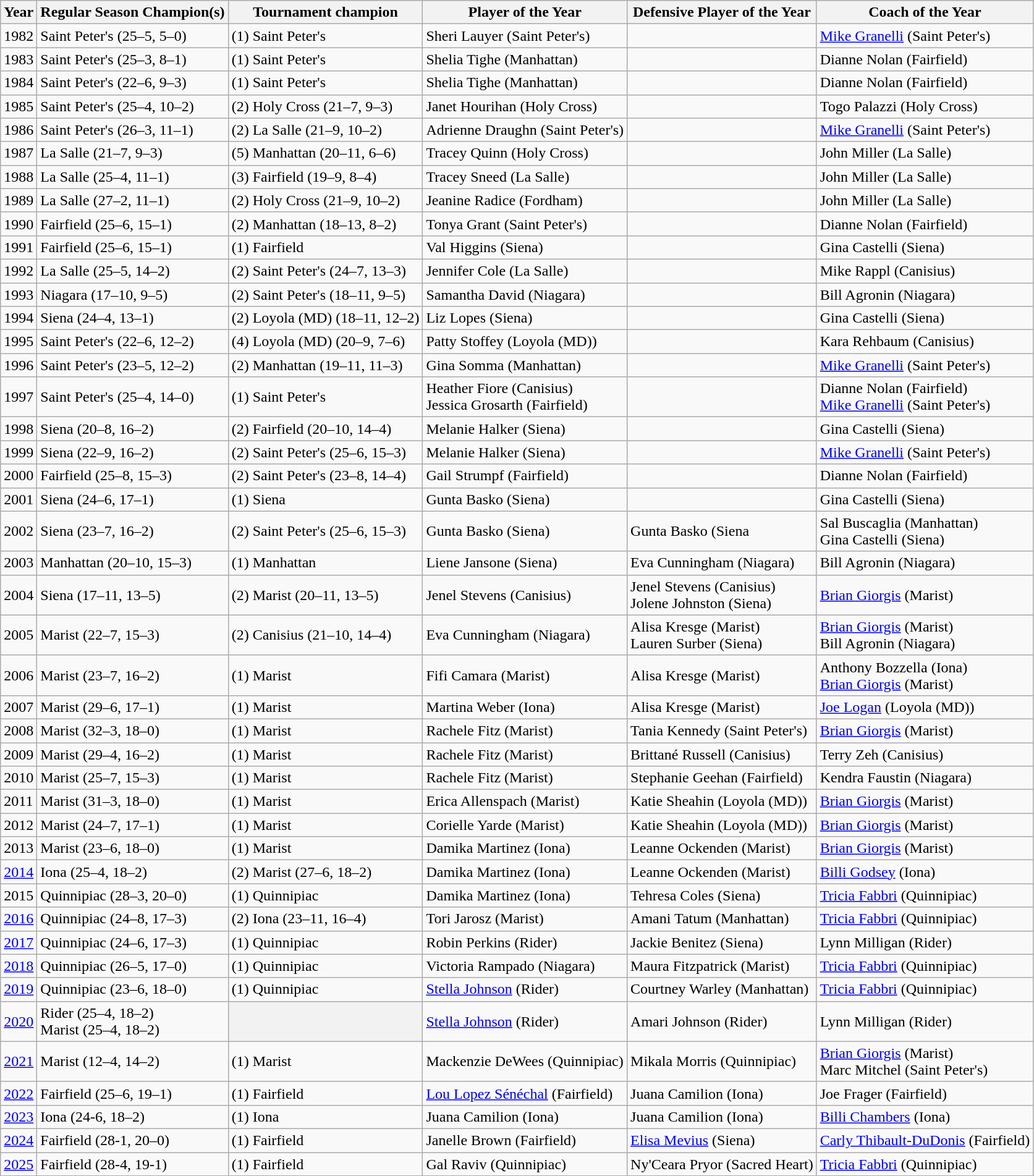<table class="wikitable sortable">
<tr>
<th>Year</th>
<th>Regular Season Champion(s)</th>
<th>Tournament champion</th>
<th>Player of the Year</th>
<th>Defensive Player of the Year</th>
<th>Coach of the Year</th>
</tr>
<tr>
<td>1982</td>
<td>Saint Peter's (25–5, 5–0)</td>
<td>(1) Saint Peter's</td>
<td>Sheri Lauyer (Saint Peter's)</td>
<td></td>
<td><a href='#'>Mike Granelli</a> (Saint Peter's)</td>
</tr>
<tr>
<td>1983</td>
<td>Saint Peter's (25–3, 8–1)</td>
<td>(1) Saint Peter's</td>
<td>Shelia Tighe (Manhattan)</td>
<td></td>
<td>Dianne Nolan (Fairfield)</td>
</tr>
<tr>
<td>1984</td>
<td>Saint Peter's (22–6, 9–3)</td>
<td>(1) Saint Peter's</td>
<td>Shelia Tighe (Manhattan)</td>
<td></td>
<td>Dianne Nolan (Fairfield)</td>
</tr>
<tr>
<td>1985</td>
<td>Saint Peter's (25–4, 10–2)</td>
<td>(2) Holy Cross (21–7, 9–3)</td>
<td>Janet Hourihan (Holy Cross)</td>
<td></td>
<td>Togo Palazzi (Holy Cross)</td>
</tr>
<tr>
<td>1986</td>
<td>Saint Peter's (26–3, 11–1)</td>
<td>(2) La Salle (21–9, 10–2)</td>
<td>Adrienne Draughn (Saint Peter's)</td>
<td></td>
<td><a href='#'>Mike Granelli</a> (Saint Peter's)</td>
</tr>
<tr>
<td>1987</td>
<td>La Salle (21–7, 9–3)</td>
<td>(5) Manhattan (20–11, 6–6)</td>
<td>Tracey Quinn (Holy Cross)</td>
<td></td>
<td>John Miller (La Salle)</td>
</tr>
<tr>
<td>1988</td>
<td>La Salle (25–4, 11–1)</td>
<td>(3) Fairfield (19–9, 8–4)</td>
<td>Tracey Sneed (La Salle)</td>
<td></td>
<td>John Miller (La Salle)</td>
</tr>
<tr>
<td>1989</td>
<td>La Salle (27–2, 11–1)</td>
<td>(2) Holy Cross (21–9, 10–2)</td>
<td>Jeanine Radice (Fordham)</td>
<td></td>
<td>John Miller (La Salle)</td>
</tr>
<tr>
<td>1990</td>
<td>Fairfield (25–6, 15–1)</td>
<td>(2) Manhattan (18–13, 8–2)</td>
<td>Tonya Grant (Saint Peter's)</td>
<td></td>
<td>Dianne Nolan (Fairfield)</td>
</tr>
<tr>
<td>1991</td>
<td>Fairfield (25–6, 15–1)</td>
<td>(1) Fairfield</td>
<td>Val Higgins (Siena)</td>
<td></td>
<td>Gina Castelli (Siena)</td>
</tr>
<tr>
<td>1992</td>
<td>La Salle (25–5, 14–2)</td>
<td>(2) Saint Peter's (24–7, 13–3)</td>
<td>Jennifer Cole (La Salle)</td>
<td></td>
<td>Mike Rappl (Canisius)</td>
</tr>
<tr>
<td>1993</td>
<td>Niagara (17–10, 9–5)</td>
<td>(2) Saint Peter's (18–11, 9–5)</td>
<td>Samantha David (Niagara)</td>
<td></td>
<td>Bill Agronin (Niagara)</td>
</tr>
<tr>
<td>1994</td>
<td>Siena (24–4, 13–1)</td>
<td>(2) Loyola (MD) (18–11, 12–2)</td>
<td>Liz Lopes (Siena)</td>
<td></td>
<td>Gina Castelli (Siena)</td>
</tr>
<tr>
<td>1995</td>
<td>Saint Peter's (22–6, 12–2)</td>
<td>(4) Loyola (MD) (20–9, 7–6)</td>
<td>Patty Stoffey (Loyola (MD))</td>
<td></td>
<td>Kara Rehbaum (Canisius)</td>
</tr>
<tr>
<td>1996</td>
<td>Saint Peter's (23–5, 12–2)</td>
<td>(2) Manhattan (19–11, 11–3)</td>
<td>Gina Somma (Manhattan)</td>
<td></td>
<td><a href='#'>Mike Granelli</a> (Saint Peter's)</td>
</tr>
<tr>
<td>1997</td>
<td>Saint Peter's (25–4, 14–0)</td>
<td>(1) Saint Peter's</td>
<td>Heather Fiore (Canisius)<br>Jessica Grosarth (Fairfield)</td>
<td></td>
<td>Dianne Nolan (Fairfield)<br><a href='#'>Mike Granelli</a> (Saint Peter's)</td>
</tr>
<tr>
<td>1998</td>
<td>Siena (20–8, 16–2)</td>
<td>(2) Fairfield (20–10, 14–4)</td>
<td>Melanie Halker (Siena)</td>
<td></td>
<td>Gina Castelli (Siena)</td>
</tr>
<tr>
<td>1999</td>
<td>Siena (22–9, 16–2)</td>
<td>(2) Saint Peter's (25–6, 15–3)</td>
<td>Melanie Halker (Siena)</td>
<td></td>
<td><a href='#'>Mike Granelli</a> (Saint Peter's)</td>
</tr>
<tr>
<td>2000</td>
<td>Fairfield (25–8, 15–3)</td>
<td>(2) Saint Peter's (23–8, 14–4)</td>
<td>Gail Strumpf (Fairfield)</td>
<td></td>
<td>Dianne Nolan (Fairfield)</td>
</tr>
<tr>
<td>2001</td>
<td>Siena (24–6, 17–1)</td>
<td>(1) Siena</td>
<td>Gunta Basko (Siena)</td>
<td></td>
<td>Gina Castelli (Siena)</td>
</tr>
<tr>
<td>2002</td>
<td>Siena (23–7, 16–2)</td>
<td>(2) Saint Peter's (25–6, 15–3)</td>
<td>Gunta Basko (Siena)</td>
<td>Gunta Basko (Siena</td>
<td>Sal Buscaglia (Manhattan)<br>Gina Castelli (Siena)</td>
</tr>
<tr>
<td>2003</td>
<td>Manhattan (20–10, 15–3)</td>
<td>(1) Manhattan</td>
<td>Liene Jansone (Siena)</td>
<td>Eva Cunningham (Niagara)</td>
<td>Bill Agronin (Niagara)</td>
</tr>
<tr>
<td>2004</td>
<td>Siena (17–11, 13–5)</td>
<td>(2) Marist (20–11, 13–5)</td>
<td>Jenel Stevens (Canisius)</td>
<td>Jenel Stevens (Canisius)<br>Jolene Johnston (Siena)</td>
<td><a href='#'>Brian Giorgis</a> (Marist)</td>
</tr>
<tr>
<td>2005</td>
<td>Marist (22–7, 15–3)</td>
<td>(2) Canisius (21–10, 14–4)</td>
<td>Eva Cunningham (Niagara)</td>
<td>Alisa Kresge (Marist)<br>Lauren Surber (Siena)</td>
<td><a href='#'>Brian Giorgis</a> (Marist)<br>Bill Agronin (Niagara)</td>
</tr>
<tr>
<td>2006</td>
<td>Marist (23–7, 16–2)</td>
<td>(1) Marist</td>
<td>Fifi Camara (Marist)</td>
<td>Alisa Kresge (Marist)</td>
<td>Anthony Bozzella (Iona)<br><a href='#'>Brian Giorgis</a> (Marist)</td>
</tr>
<tr>
<td>2007</td>
<td>Marist (29–6, 17–1)</td>
<td>(1) Marist</td>
<td>Martina Weber (Iona)</td>
<td>Alisa Kresge (Marist)</td>
<td><a href='#'>Joe Logan</a> (Loyola (MD))</td>
</tr>
<tr>
<td>2008</td>
<td>Marist (32–3, 18–0)</td>
<td>(1) Marist</td>
<td>Rachele Fitz (Marist)</td>
<td>Tania Kennedy (Saint Peter's)</td>
<td><a href='#'>Brian Giorgis</a> (Marist)</td>
</tr>
<tr>
<td>2009</td>
<td>Marist (29–4, 16–2)</td>
<td>(1) Marist</td>
<td>Rachele Fitz (Marist)</td>
<td>Brittané Russell (Canisius)</td>
<td>Terry Zeh (Canisius)</td>
</tr>
<tr>
<td>2010</td>
<td>Marist (25–7, 15–3)</td>
<td>(1) Marist</td>
<td>Rachele Fitz (Marist)</td>
<td>Stephanie Geehan (Fairfield)</td>
<td>Kendra Faustin (Niagara)</td>
</tr>
<tr>
<td>2011</td>
<td>Marist (31–3, 18–0)</td>
<td>(1) Marist</td>
<td>Erica Allenspach (Marist)</td>
<td>Katie Sheahin (Loyola (MD))</td>
<td><a href='#'>Brian Giorgis</a> (Marist)</td>
</tr>
<tr>
<td>2012</td>
<td>Marist (24–7, 17–1)</td>
<td>(1) Marist</td>
<td>Corielle Yarde (Marist)</td>
<td>Katie Sheahin (Loyola (MD))</td>
<td><a href='#'>Brian Giorgis</a> (Marist)</td>
</tr>
<tr>
<td>2013</td>
<td>Marist (23–6, 18–0)</td>
<td>(1) Marist</td>
<td>Damika Martinez (Iona)</td>
<td>Leanne Ockenden (Marist)</td>
<td><a href='#'>Brian Giorgis</a> (Marist)</td>
</tr>
<tr>
<td><a href='#'>2014</a></td>
<td>Iona (25–4, 18–2)</td>
<td>(2) Marist (27–6, 18–2)</td>
<td>Damika Martinez (Iona)</td>
<td>Leanne Ockenden (Marist)</td>
<td><a href='#'>Billi Godsey</a> (Iona)</td>
</tr>
<tr>
<td>2015</td>
<td>Quinnipiac (28–3, 20–0)</td>
<td>(1) Quinnipiac</td>
<td>Damika Martinez (Iona)</td>
<td>Tehresa Coles (Siena)</td>
<td><a href='#'>Tricia Fabbri</a> (Quinnipiac)</td>
</tr>
<tr>
<td><a href='#'>2016</a></td>
<td>Quinnipiac (24–8, 17–3)</td>
<td>(2) Iona (23–11, 16–4)</td>
<td>Tori Jarosz (Marist)</td>
<td>Amani Tatum (Manhattan)</td>
<td><a href='#'>Tricia Fabbri</a> (Quinnipiac)</td>
</tr>
<tr>
<td><a href='#'>2017</a></td>
<td>Quinnipiac (24–6, 17–3)</td>
<td>(1) Quinnipiac</td>
<td>Robin Perkins (Rider)</td>
<td>Jackie Benitez (Siena)</td>
<td>Lynn Milligan (Rider)</td>
</tr>
<tr>
<td><a href='#'>2018</a></td>
<td>Quinnipiac (26–5, 17–0)</td>
<td>(1) Quinnipiac</td>
<td>Victoria Rampado (Niagara)</td>
<td>Maura Fitzpatrick (Marist)</td>
<td><a href='#'>Tricia Fabbri</a> (Quinnipiac)</td>
</tr>
<tr>
<td><a href='#'>2019</a></td>
<td>Quinnipiac (23–6, 18–0)</td>
<td>(1) Quinnipiac</td>
<td><a href='#'>Stella Johnson</a> (Rider)</td>
<td>Courtney Warley (Manhattan)</td>
<td><a href='#'>Tricia Fabbri</a> (Quinnipiac)</td>
</tr>
<tr>
<td><a href='#'>2020</a></td>
<td>Rider (25–4, 18–2) <br> Marist (25–4, 18–2)</td>
<th scope="row" style="text-align:center"></th>
<td><a href='#'>Stella Johnson</a> (Rider)</td>
<td>Amari Johnson (Rider)</td>
<td>Lynn Milligan (Rider)</td>
</tr>
<tr>
<td><a href='#'>2021</a></td>
<td>Marist (12–4, 14–2)</td>
<td>(1) Marist</td>
<td>Mackenzie DeWees (Quinnipiac)</td>
<td>Mikala Morris (Quinnipiac)</td>
<td><a href='#'>Brian Giorgis</a> (Marist) <br> Marc Mitchel (Saint Peter's)</td>
</tr>
<tr>
<td><a href='#'>2022</a></td>
<td>Fairfield (25–6, 19–1)</td>
<td>(1) Fairfield</td>
<td><a href='#'>Lou Lopez Sénéchal</a> (Fairfield)</td>
<td>Juana Camilion (Iona)</td>
<td>Joe Frager (Fairfield)</td>
</tr>
<tr>
<td><a href='#'>2023</a></td>
<td>Iona (24-6, 18–2)</td>
<td>(1) Iona</td>
<td>Juana Camilion (Iona)</td>
<td>Juana Camilion (Iona)</td>
<td><a href='#'>Billi Chambers</a> (Iona)</td>
</tr>
<tr>
<td><a href='#'>2024</a></td>
<td>Fairfield (28-1, 20–0)</td>
<td>(1) Fairfield</td>
<td>Janelle Brown (Fairfield)</td>
<td><a href='#'>Elisa Mevius</a> (Siena)</td>
<td><a href='#'>Carly Thibault-DuDonis</a> (Fairfield)</td>
</tr>
<tr>
<td><a href='#'>2025</a></td>
<td>Fairfield (28-4, 19-1)</td>
<td>(1) Fairfield</td>
<td>Gal Raviv (Quinnipiac)</td>
<td>Ny'Ceara Pryor (Sacred Heart)</td>
<td><a href='#'>Tricia Fabbri</a> (Quinnipiac)</td>
</tr>
</table>
